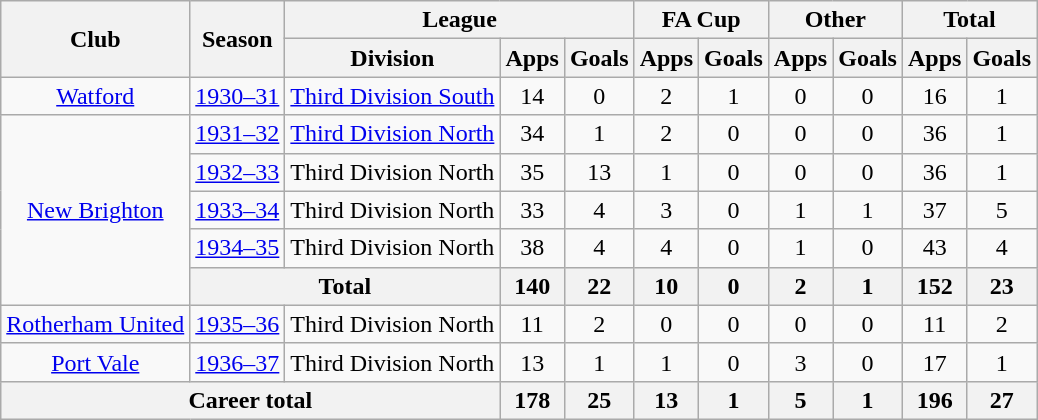<table class="wikitable" style="text-align: center;">
<tr>
<th rowspan="2">Club</th>
<th rowspan="2">Season</th>
<th colspan="3">League</th>
<th colspan="2">FA Cup</th>
<th colspan="2">Other</th>
<th colspan="2">Total</th>
</tr>
<tr>
<th>Division</th>
<th>Apps</th>
<th>Goals</th>
<th>Apps</th>
<th>Goals</th>
<th>Apps</th>
<th>Goals</th>
<th>Apps</th>
<th>Goals</th>
</tr>
<tr>
<td><a href='#'>Watford</a></td>
<td><a href='#'>1930–31</a></td>
<td><a href='#'>Third Division South</a></td>
<td>14</td>
<td>0</td>
<td>2</td>
<td>1</td>
<td>0</td>
<td>0</td>
<td>16</td>
<td>1</td>
</tr>
<tr>
<td rowspan="5"><a href='#'>New Brighton</a></td>
<td><a href='#'>1931–32</a></td>
<td><a href='#'>Third Division North</a></td>
<td>34</td>
<td>1</td>
<td>2</td>
<td>0</td>
<td>0</td>
<td>0</td>
<td>36</td>
<td>1</td>
</tr>
<tr>
<td><a href='#'>1932–33</a></td>
<td>Third Division North</td>
<td>35</td>
<td>13</td>
<td>1</td>
<td>0</td>
<td>0</td>
<td>0</td>
<td>36</td>
<td>1</td>
</tr>
<tr>
<td><a href='#'>1933–34</a></td>
<td>Third Division North</td>
<td>33</td>
<td>4</td>
<td>3</td>
<td>0</td>
<td>1</td>
<td>1</td>
<td>37</td>
<td>5</td>
</tr>
<tr>
<td><a href='#'>1934–35</a></td>
<td>Third Division North</td>
<td>38</td>
<td>4</td>
<td>4</td>
<td>0</td>
<td>1</td>
<td>0</td>
<td>43</td>
<td>4</td>
</tr>
<tr>
<th colspan="2">Total</th>
<th>140</th>
<th>22</th>
<th>10</th>
<th>0</th>
<th>2</th>
<th>1</th>
<th>152</th>
<th>23</th>
</tr>
<tr>
<td><a href='#'>Rotherham United</a></td>
<td><a href='#'>1935–36</a></td>
<td>Third Division North</td>
<td>11</td>
<td>2</td>
<td>0</td>
<td>0</td>
<td>0</td>
<td>0</td>
<td>11</td>
<td>2</td>
</tr>
<tr>
<td><a href='#'>Port Vale</a></td>
<td><a href='#'>1936–37</a></td>
<td>Third Division North</td>
<td>13</td>
<td>1</td>
<td>1</td>
<td>0</td>
<td>3</td>
<td>0</td>
<td>17</td>
<td>1</td>
</tr>
<tr>
<th colspan="3">Career total</th>
<th>178</th>
<th>25</th>
<th>13</th>
<th>1</th>
<th>5</th>
<th>1</th>
<th>196</th>
<th>27</th>
</tr>
</table>
